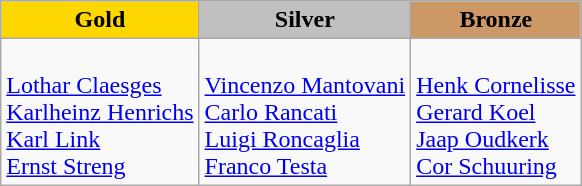<table class=wikitable>
<tr>
<td align=center bgcolor=gold> <strong>Gold</strong></td>
<td align=center bgcolor=silver> <strong>Silver</strong></td>
<td align=center bgcolor=cc9966> <strong>Bronze</strong></td>
</tr>
<tr>
<td><br><a href='#'>Lothar Claesges</a><br><a href='#'>Karlheinz Henrichs</a><br><a href='#'>Karl Link</a><br><a href='#'>Ernst Streng</a></td>
<td><br><a href='#'>Vincenzo Mantovani</a><br><a href='#'>Carlo Rancati</a><br><a href='#'>Luigi Roncaglia</a><br><a href='#'>Franco Testa</a></td>
<td><br><a href='#'>Henk Cornelisse</a><br><a href='#'>Gerard Koel</a><br><a href='#'>Jaap Oudkerk</a><br><a href='#'>Cor Schuuring</a></td>
</tr>
</table>
